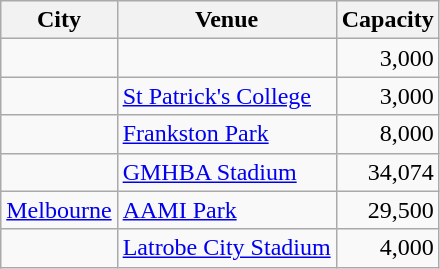<table class="wikitable">
<tr>
<th>City </th>
<th>Venue </th>
<th>Capacity</th>
</tr>
<tr>
<td></td>
<td></td>
<td align=right>3,000</td>
</tr>
<tr>
<td></td>
<td><a href='#'>St Patrick's College</a></td>
<td align=right>3,000</td>
</tr>
<tr>
<td></td>
<td><a href='#'>Frankston Park</a></td>
<td align=right>8,000</td>
</tr>
<tr>
<td></td>
<td><a href='#'>GMHBA Stadium</a></td>
<td align=right>34,074</td>
</tr>
<tr>
<td><a href='#'>Melbourne</a></td>
<td><a href='#'>AAMI Park</a></td>
<td align=right>29,500</td>
</tr>
<tr>
<td></td>
<td><a href='#'>Latrobe City Stadium</a></td>
<td align=right>4,000</td>
</tr>
</table>
